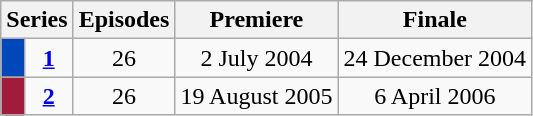<table class="wikitable">
<tr>
<th colspan="2">Series</th>
<th>Episodes</th>
<th>Premiere</th>
<th>Finale</th>
</tr>
<tr>
<td style="background-color: #0048BA; color: #100; text-align: center; top"></td>
<td style="text-align: center; top"><strong><a href='#'>1</a></strong></td>
<td style="text-align: center; top">26</td>
<td style="text-align: center; top">2 July 2004</td>
<td style="text-align: center; top">24 December 2004</td>
</tr>
<tr>
<td style="background-color: #A11B3B; color: #100; text-align: center; top"></td>
<td style="text-align: center; top"><strong><a href='#'>2</a></strong></td>
<td style="text-align: center; top">26</td>
<td style="text-align: center; top">19 August 2005</td>
<td style="text-align: center; top">6 April 2006</td>
</tr>
</table>
